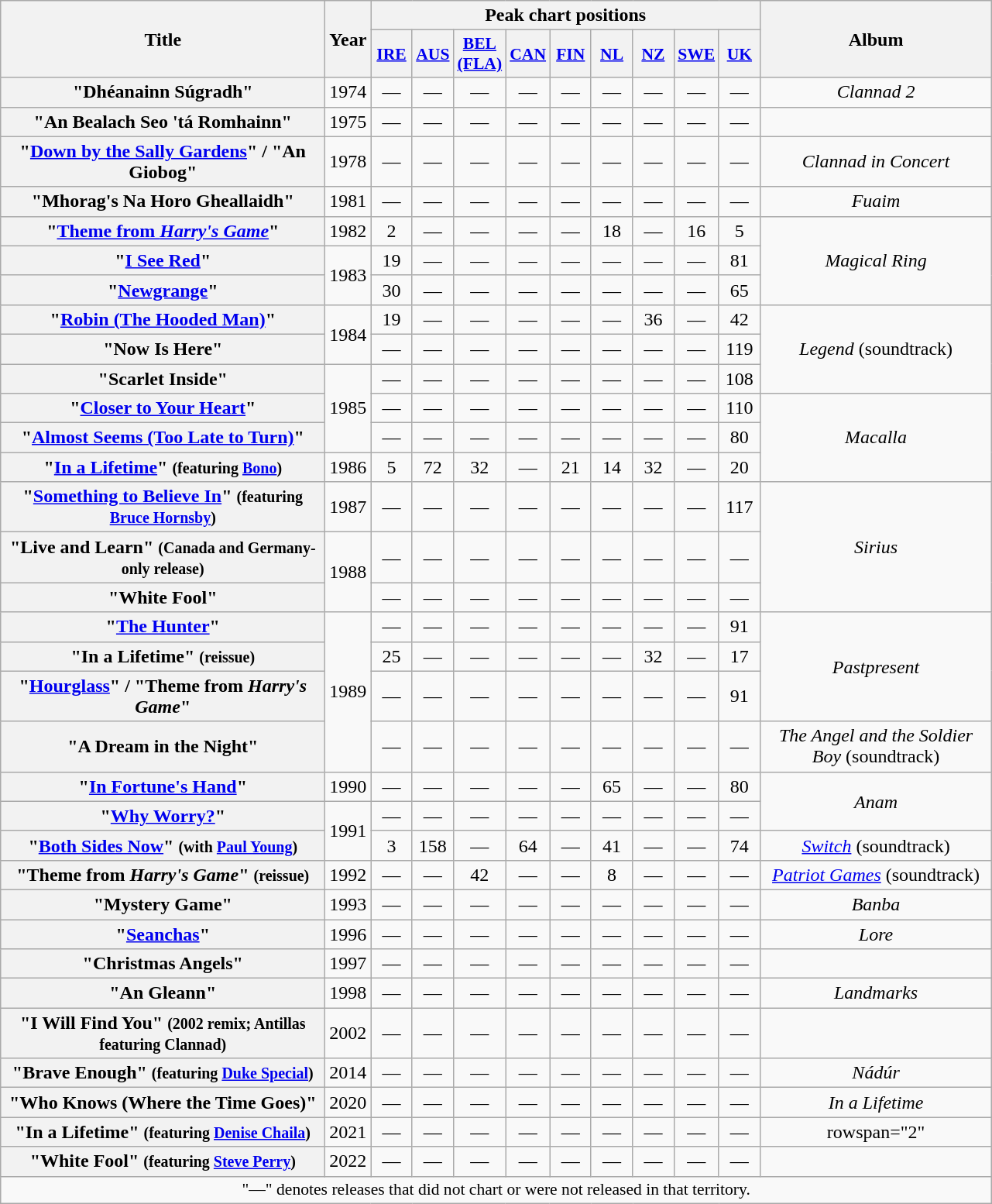<table class="wikitable plainrowheaders" style="text-align:center;">
<tr>
<th rowspan="2" scope="col" style="width:17em;">Title</th>
<th rowspan="2" scope="col" style="width:2em;">Year</th>
<th colspan="9">Peak chart positions</th>
<th rowspan="2" style="width:12em;">Album</th>
</tr>
<tr>
<th scope="col" style="width:2em;font-size:90%;"><a href='#'>IRE</a><br></th>
<th scope="col" style="width:2em;font-size:90%;"><a href='#'>AUS</a><br></th>
<th scope="col" style="width:2em;font-size:90%;"><a href='#'>BEL (FLA)</a><br></th>
<th scope="col" style="width:2em;font-size:90%;"><a href='#'>CAN</a><br></th>
<th scope="col" style="width:2em;font-size:90%;"><a href='#'>FIN</a><br></th>
<th scope="col" style="width:2em;font-size:90%;"><a href='#'>NL</a><br></th>
<th scope="col" style="width:2em;font-size:90%;"><a href='#'>NZ</a><br></th>
<th scope="col" style="width:2em;font-size:90%;"><a href='#'>SWE</a><br></th>
<th scope="col" style="width:2em;font-size:90%;"><a href='#'>UK</a><br></th>
</tr>
<tr>
<th scope="row">"Dhéanainn Súgradh"</th>
<td>1974</td>
<td>—</td>
<td>—</td>
<td>—</td>
<td>—</td>
<td>—</td>
<td>—</td>
<td>—</td>
<td>—</td>
<td>—</td>
<td><em>Clannad 2</em></td>
</tr>
<tr>
<th scope="row">"An Bealach Seo 'tá Romhainn"</th>
<td>1975</td>
<td>—</td>
<td>—</td>
<td>—</td>
<td>—</td>
<td>—</td>
<td>—</td>
<td>—</td>
<td>—</td>
<td>—</td>
<td></td>
</tr>
<tr>
<th scope="row">"<a href='#'>Down by the Sally Gardens</a>" / "An Giobog"</th>
<td>1978</td>
<td>—</td>
<td>—</td>
<td>—</td>
<td>—</td>
<td>—</td>
<td>—</td>
<td>—</td>
<td>—</td>
<td>—</td>
<td><em>Clannad in Concert</em></td>
</tr>
<tr>
<th scope="row">"Mhorag's Na Horo Gheallaidh"</th>
<td>1981</td>
<td>—</td>
<td>—</td>
<td>—</td>
<td>—</td>
<td>—</td>
<td>—</td>
<td>—</td>
<td>—</td>
<td>—</td>
<td><em>Fuaim</em></td>
</tr>
<tr>
<th scope="row">"<a href='#'>Theme from <em>Harry's Game</em></a>"</th>
<td>1982</td>
<td>2</td>
<td>—</td>
<td>—</td>
<td>—</td>
<td>—</td>
<td>18</td>
<td>—</td>
<td>16</td>
<td>5</td>
<td rowspan="3"><em>Magical Ring</em></td>
</tr>
<tr>
<th scope="row">"<a href='#'>I See Red</a>"</th>
<td rowspan="2">1983</td>
<td>19</td>
<td>—</td>
<td>—</td>
<td>—</td>
<td>—</td>
<td>—</td>
<td>—</td>
<td>—</td>
<td>81</td>
</tr>
<tr>
<th scope="row">"<a href='#'>Newgrange</a>"</th>
<td>30</td>
<td>—</td>
<td>—</td>
<td>—</td>
<td>—</td>
<td>—</td>
<td>—</td>
<td>—</td>
<td>65</td>
</tr>
<tr>
<th scope="row">"<a href='#'>Robin (The Hooded Man)</a>"</th>
<td rowspan="2">1984</td>
<td>19</td>
<td>—</td>
<td>—</td>
<td>—</td>
<td>—</td>
<td>—</td>
<td>36</td>
<td>—</td>
<td>42</td>
<td rowspan="3"><em>Legend</em> (soundtrack)</td>
</tr>
<tr>
<th scope="row">"Now Is Here"</th>
<td>—</td>
<td>—</td>
<td>—</td>
<td>—</td>
<td>—</td>
<td>—</td>
<td>—</td>
<td>—</td>
<td>119</td>
</tr>
<tr>
<th scope="row">"Scarlet Inside"</th>
<td rowspan="3">1985</td>
<td>—</td>
<td>—</td>
<td>—</td>
<td>—</td>
<td>—</td>
<td>—</td>
<td>—</td>
<td>—</td>
<td>108</td>
</tr>
<tr>
<th scope="row">"<a href='#'>Closer to Your Heart</a>"</th>
<td>—</td>
<td>—</td>
<td>—</td>
<td>—</td>
<td>—</td>
<td>—</td>
<td>—</td>
<td>—</td>
<td>110</td>
<td rowspan="3"><em>Macalla</em></td>
</tr>
<tr>
<th scope="row">"<a href='#'>Almost Seems (Too Late to Turn)</a>"</th>
<td>—</td>
<td>—</td>
<td>—</td>
<td>—</td>
<td>—</td>
<td>—</td>
<td>—</td>
<td>—</td>
<td>80</td>
</tr>
<tr>
<th scope="row">"<a href='#'>In a Lifetime</a>" <small>(featuring <a href='#'>Bono</a>)</small></th>
<td>1986</td>
<td>5</td>
<td>72</td>
<td>32</td>
<td>—</td>
<td>21</td>
<td>14</td>
<td>32</td>
<td>—</td>
<td>20</td>
</tr>
<tr>
<th scope="row">"<a href='#'>Something to Believe In</a>" <small>(featuring <a href='#'>Bruce Hornsby</a>)</small></th>
<td>1987</td>
<td>—</td>
<td>—</td>
<td>—</td>
<td>—</td>
<td>—</td>
<td>—</td>
<td>—</td>
<td>—</td>
<td>117</td>
<td rowspan="3"><em>Sirius</em></td>
</tr>
<tr>
<th scope="row">"Live and Learn" <small>(Canada and Germany-only release)</small></th>
<td rowspan="2">1988</td>
<td>—</td>
<td>—</td>
<td>—</td>
<td>—</td>
<td>—</td>
<td>—</td>
<td>—</td>
<td>—</td>
<td>—</td>
</tr>
<tr>
<th scope="row">"White Fool"</th>
<td>—</td>
<td>—</td>
<td>—</td>
<td>—</td>
<td>—</td>
<td>—</td>
<td>—</td>
<td>—</td>
<td>—</td>
</tr>
<tr>
<th scope="row">"<a href='#'>The Hunter</a>"</th>
<td rowspan="4">1989</td>
<td>—</td>
<td>—</td>
<td>—</td>
<td>—</td>
<td>—</td>
<td>—</td>
<td>—</td>
<td>—</td>
<td>91</td>
<td rowspan="3"><em>Pastpresent</em> </td>
</tr>
<tr>
<th scope="row">"In a Lifetime" <small>(reissue)</small></th>
<td>25</td>
<td>—</td>
<td>—</td>
<td>—</td>
<td>—</td>
<td>—</td>
<td>32</td>
<td>—</td>
<td>17</td>
</tr>
<tr>
<th scope="row">"<a href='#'>Hourglass</a>" / "Theme from <em>Harry's Game</em>"</th>
<td>—</td>
<td>—</td>
<td>—</td>
<td>—</td>
<td>—</td>
<td>—</td>
<td>—</td>
<td>—</td>
<td>91</td>
</tr>
<tr>
<th scope="row">"A Dream in the Night"</th>
<td>—</td>
<td>—</td>
<td>—</td>
<td>—</td>
<td>—</td>
<td>—</td>
<td>—</td>
<td>—</td>
<td>—</td>
<td><em>The Angel and the Soldier Boy</em> (soundtrack)</td>
</tr>
<tr>
<th scope="row">"<a href='#'>In Fortune's Hand</a>"</th>
<td>1990</td>
<td>—</td>
<td>—</td>
<td>—</td>
<td>—</td>
<td>—</td>
<td>65</td>
<td>—</td>
<td>—</td>
<td>80</td>
<td rowspan="2"><em>Anam</em></td>
</tr>
<tr>
<th scope="row">"<a href='#'>Why Worry?</a>"</th>
<td rowspan="2">1991</td>
<td>—</td>
<td>—</td>
<td>—</td>
<td>—</td>
<td>—</td>
<td>—</td>
<td>—</td>
<td>—</td>
<td>—</td>
</tr>
<tr>
<th scope="row">"<a href='#'>Both Sides Now</a>" <small>(with <a href='#'>Paul Young</a>)</small></th>
<td>3</td>
<td>158</td>
<td>—</td>
<td>64</td>
<td>—</td>
<td>41</td>
<td>—</td>
<td>—</td>
<td>74</td>
<td><em><a href='#'>Switch</a></em> (soundtrack)</td>
</tr>
<tr>
<th scope="row">"Theme from <em>Harry's Game</em>" <small>(reissue)</small> </th>
<td>1992</td>
<td>—</td>
<td>—</td>
<td>42</td>
<td>—</td>
<td>—</td>
<td>8</td>
<td>—</td>
<td>—</td>
<td>—</td>
<td><em><a href='#'>Patriot Games</a></em> (soundtrack)</td>
</tr>
<tr>
<th scope="row">"Mystery Game"</th>
<td>1993</td>
<td>—</td>
<td>—</td>
<td>—</td>
<td>—</td>
<td>—</td>
<td>—</td>
<td>—</td>
<td>—</td>
<td>—</td>
<td><em>Banba</em></td>
</tr>
<tr>
<th scope="row">"<a href='#'>Seanchas</a>"</th>
<td>1996</td>
<td>—</td>
<td>—</td>
<td>—</td>
<td>—</td>
<td>—</td>
<td>—</td>
<td>—</td>
<td>—</td>
<td>—</td>
<td><em>Lore</em></td>
</tr>
<tr>
<th scope="row">"Christmas Angels"</th>
<td>1997</td>
<td>—</td>
<td>—</td>
<td>—</td>
<td>—</td>
<td>—</td>
<td>—</td>
<td>—</td>
<td>—</td>
<td>—</td>
<td></td>
</tr>
<tr>
<th scope="row">"An Gleann"</th>
<td>1998</td>
<td>—</td>
<td>—</td>
<td>—</td>
<td>—</td>
<td>—</td>
<td>—</td>
<td>—</td>
<td>—</td>
<td>—</td>
<td><em>Landmarks</em></td>
</tr>
<tr>
<th scope="row">"I Will Find You" <small>(2002 remix; Antillas featuring Clannad)</small></th>
<td>2002</td>
<td>—</td>
<td>—</td>
<td>—</td>
<td>—</td>
<td>—</td>
<td>—</td>
<td>—</td>
<td>—</td>
<td>—</td>
<td></td>
</tr>
<tr>
<th scope="row">"Brave Enough" <small>(featuring <a href='#'>Duke Special</a>)</small></th>
<td>2014</td>
<td>—</td>
<td>—</td>
<td>—</td>
<td>—</td>
<td>—</td>
<td>—</td>
<td>—</td>
<td>—</td>
<td>—</td>
<td><em>Nádúr</em></td>
</tr>
<tr>
<th scope="row">"Who Knows (Where the Time Goes)"</th>
<td>2020</td>
<td>—</td>
<td>—</td>
<td>—</td>
<td>—</td>
<td>—</td>
<td>—</td>
<td>—</td>
<td>—</td>
<td>—</td>
<td><em>In a Lifetime</em></td>
</tr>
<tr>
<th scope="row">"In a Lifetime" <small>(featuring <a href='#'>Denise Chaila</a>)</small></th>
<td>2021</td>
<td>—</td>
<td>—</td>
<td>—</td>
<td>—</td>
<td>—</td>
<td>—</td>
<td>—</td>
<td>—</td>
<td>—</td>
<td>rowspan="2" </td>
</tr>
<tr>
<th scope="row">"White Fool" <small>(featuring <a href='#'>Steve Perry</a>)</small></th>
<td>2022</td>
<td>—</td>
<td>—</td>
<td>—</td>
<td>—</td>
<td>—</td>
<td>—</td>
<td>—</td>
<td>—</td>
<td>—</td>
</tr>
<tr>
<td colspan="12" style="font-size:90%">"—" denotes releases that did not chart or were not released in that territory.</td>
</tr>
</table>
